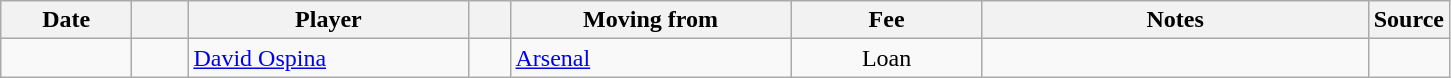<table class="wikitable sortable">
<tr>
<th style="width:80px;">Date</th>
<th style="width:30px;"></th>
<th style="width:180px;">Player</th>
<th style="width:20px;"></th>
<th style="width:180px;">Moving from</th>
<th style="width:120px;" class="unsortable">Fee</th>
<th style="width:250px;" class="unsortable">Notes</th>
<th style="width:20px;">Source</th>
</tr>
<tr>
<td></td>
<td align=center></td>
<td> <a href='#'>David Ospina</a></td>
<td align=center></td>
<td> <a href='#'>Arsenal</a></td>
<td align=center>Loan</td>
<td align=center></td>
<td></td>
</tr>
</table>
